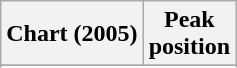<table class="wikitable sortable plainrowheaders">
<tr>
<th>Chart (2005)</th>
<th>Peak<br>position</th>
</tr>
<tr>
</tr>
<tr>
</tr>
<tr>
</tr>
<tr>
</tr>
<tr>
</tr>
<tr>
</tr>
<tr>
</tr>
<tr>
</tr>
<tr>
</tr>
<tr>
</tr>
<tr>
</tr>
<tr>
</tr>
<tr>
</tr>
<tr>
</tr>
<tr>
</tr>
</table>
